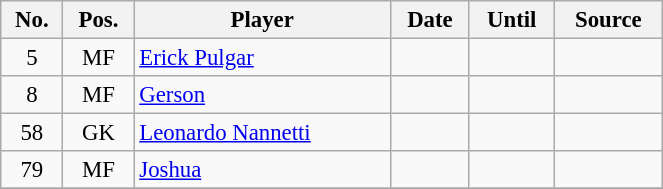<table class="wikitable sortable" style="width:35%; text-align:center; font-size:95%; text-align:left;">
<tr>
<th>No.</th>
<th>Pos.</th>
<th>Player</th>
<th>Date</th>
<th>Until</th>
<th>Source</th>
</tr>
<tr>
<td style="text-align:center;">5</td>
<td style="text-align:center;">MF</td>
<td> <a href='#'>Erick Pulgar</a></td>
<td></td>
<td></td>
<td style="text-align:center;"></td>
</tr>
<tr>
<td style="text-align:center;">8</td>
<td style="text-align:center;">MF</td>
<td> <a href='#'>Gerson</a></td>
<td></td>
<td></td>
<td style="text-align:center;"></td>
</tr>
<tr>
<td style="text-align:center;">58</td>
<td style="text-align:center;">GK</td>
<td> <a href='#'>Leonardo Nannetti</a></td>
<td></td>
<td></td>
<td style="text-align:center;"></td>
</tr>
<tr>
<td style="text-align:center;">79</td>
<td style="text-align:center;">MF</td>
<td> <a href='#'>Joshua</a></td>
<td></td>
<td></td>
<td style="text-align:center;"></td>
</tr>
<tr>
</tr>
</table>
